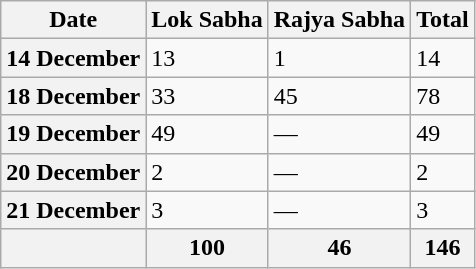<table class="wikitable">
<tr>
<th>Date</th>
<th>Lok Sabha</th>
<th>Rajya Sabha</th>
<th>Total</th>
</tr>
<tr>
<th>14 December</th>
<td>13</td>
<td>1</td>
<td>14</td>
</tr>
<tr>
<th>18 December</th>
<td>33</td>
<td>45</td>
<td>78</td>
</tr>
<tr>
<th>19 December</th>
<td>49</td>
<td>—</td>
<td>49</td>
</tr>
<tr>
<th>20 December</th>
<td>2</td>
<td>—</td>
<td>2</td>
</tr>
<tr>
<th>21 December</th>
<td>3</td>
<td>—</td>
<td>3</td>
</tr>
<tr>
<th></th>
<th>100</th>
<th>46</th>
<th>146</th>
</tr>
</table>
